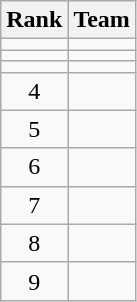<table class="wikitable" style="text-align: center;">
<tr>
<th>Rank</th>
<th>Team</th>
</tr>
<tr>
<td></td>
<td align="left"></td>
</tr>
<tr>
<td></td>
<td align="left"></td>
</tr>
<tr>
<td></td>
<td align="left"></td>
</tr>
<tr>
<td>4</td>
<td align="left"></td>
</tr>
<tr>
<td>5</td>
<td align="left"></td>
</tr>
<tr>
<td>6</td>
<td align="left"></td>
</tr>
<tr>
<td>7</td>
<td align="left"></td>
</tr>
<tr>
<td>8</td>
<td align="left"></td>
</tr>
<tr>
<td>9</td>
<td align="left"></td>
</tr>
</table>
